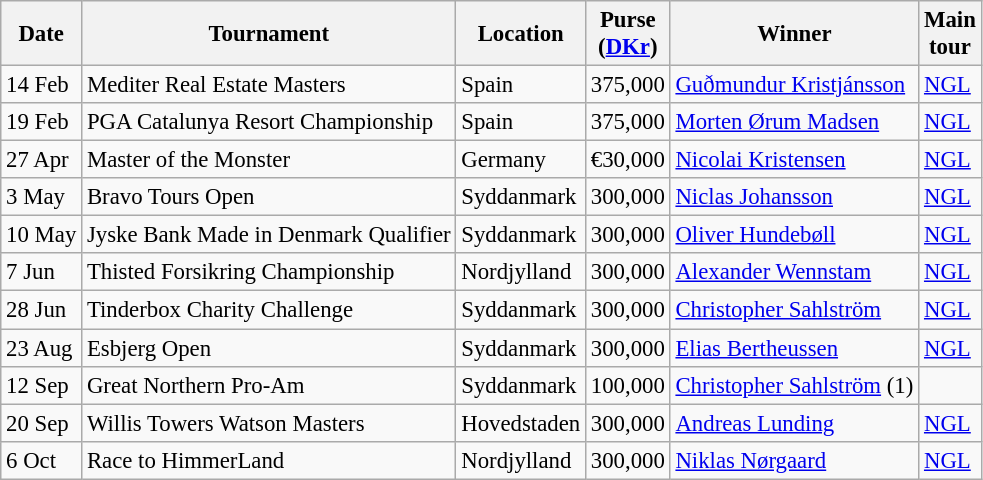<table class="wikitable" style="font-size:95%;">
<tr>
<th>Date</th>
<th>Tournament</th>
<th>Location</th>
<th>Purse<br>(<a href='#'>DKr</a>)</th>
<th>Winner</th>
<th>Main<br>tour</th>
</tr>
<tr>
<td>14 Feb</td>
<td>Mediter Real Estate Masters</td>
<td>Spain</td>
<td align=right>375,000</td>
<td> <a href='#'>Guðmundur Kristjánsson</a></td>
<td><a href='#'>NGL</a></td>
</tr>
<tr>
<td>19 Feb</td>
<td>PGA Catalunya Resort Championship</td>
<td>Spain</td>
<td align=right>375,000</td>
<td> <a href='#'>Morten Ørum Madsen</a></td>
<td><a href='#'>NGL</a></td>
</tr>
<tr>
<td>27 Apr</td>
<td>Master of the Monster</td>
<td>Germany</td>
<td align=right>€30,000</td>
<td> <a href='#'>Nicolai Kristensen</a></td>
<td><a href='#'>NGL</a></td>
</tr>
<tr>
<td>3 May</td>
<td>Bravo Tours Open</td>
<td>Syddanmark</td>
<td align=right>300,000</td>
<td> <a href='#'>Niclas Johansson</a></td>
<td><a href='#'>NGL</a></td>
</tr>
<tr>
<td>10 May</td>
<td>Jyske Bank Made in Denmark Qualifier</td>
<td>Syddanmark</td>
<td align=right>300,000</td>
<td> <a href='#'>Oliver Hundebøll</a></td>
<td><a href='#'>NGL</a></td>
</tr>
<tr>
<td>7 Jun</td>
<td>Thisted Forsikring Championship</td>
<td>Nordjylland</td>
<td align=right>300,000</td>
<td> <a href='#'>Alexander Wennstam</a></td>
<td><a href='#'>NGL</a></td>
</tr>
<tr>
<td>28 Jun</td>
<td>Tinderbox Charity Challenge</td>
<td>Syddanmark</td>
<td align=right>300,000</td>
<td> <a href='#'>Christopher Sahlström</a></td>
<td><a href='#'>NGL</a></td>
</tr>
<tr>
<td>23 Aug</td>
<td>Esbjerg Open</td>
<td>Syddanmark</td>
<td align=right>300,000</td>
<td> <a href='#'>Elias Bertheussen</a></td>
<td><a href='#'>NGL</a></td>
</tr>
<tr>
<td>12 Sep</td>
<td>Great Northern Pro-Am</td>
<td>Syddanmark</td>
<td align=right>100,000</td>
<td> <a href='#'>Christopher Sahlström</a> (1)</td>
<td></td>
</tr>
<tr>
<td>20 Sep</td>
<td>Willis Towers Watson Masters</td>
<td>Hovedstaden</td>
<td align=right>300,000</td>
<td> <a href='#'>Andreas Lunding</a></td>
<td><a href='#'>NGL</a></td>
</tr>
<tr>
<td>6 Oct</td>
<td>Race to HimmerLand</td>
<td>Nordjylland</td>
<td align=right>300,000</td>
<td> <a href='#'>Niklas Nørgaard</a></td>
<td><a href='#'>NGL</a></td>
</tr>
</table>
